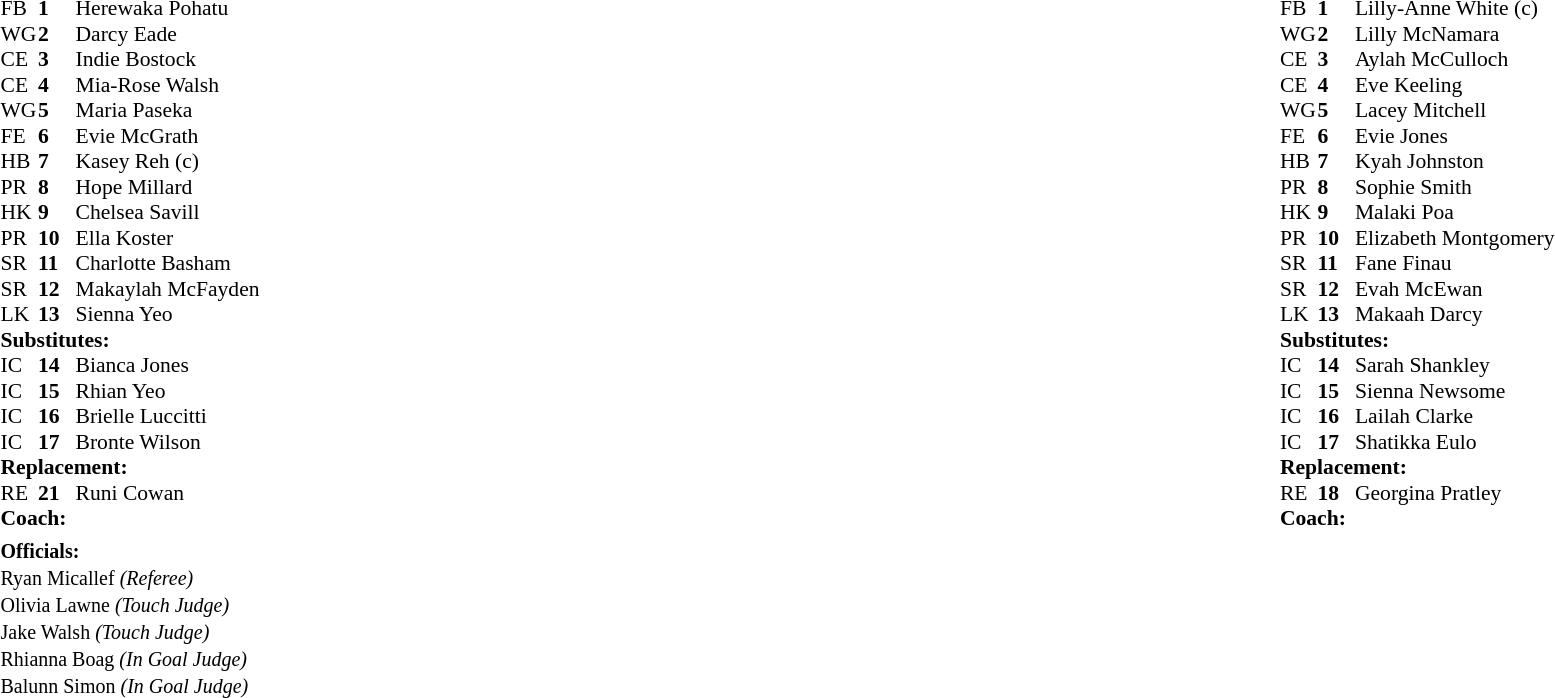<table class="mw-collapsible mw-collapsed" width="100%">
<tr>
<td valign="top" width="50%"><br><table cellspacing="0" cellpadding="0" style="font-size: 90%">
<tr>
<th width="25"></th>
<th width="25"></th>
</tr>
<tr>
<td>FB</td>
<td><strong>1</strong></td>
<td>Herewaka Pohatu</td>
</tr>
<tr>
<td>WG</td>
<td><strong>2</strong></td>
<td>Darcy Eade</td>
</tr>
<tr>
<td>CE</td>
<td><strong>3</strong></td>
<td>Indie Bostock</td>
</tr>
<tr>
<td>CE</td>
<td><strong>4</strong></td>
<td>Mia-Rose Walsh</td>
</tr>
<tr>
<td>WG</td>
<td><strong>5</strong></td>
<td>Maria Paseka</td>
</tr>
<tr>
<td>FE</td>
<td><strong>6</strong></td>
<td>Evie McGrath</td>
</tr>
<tr>
<td>HB</td>
<td><strong>7</strong></td>
<td>Kasey Reh (c)</td>
</tr>
<tr>
<td>PR</td>
<td><strong>8</strong></td>
<td>Hope Millard</td>
</tr>
<tr>
<td>HK</td>
<td><strong>9</strong></td>
<td>Chelsea Savill</td>
</tr>
<tr>
<td>PR</td>
<td><strong>10</strong></td>
<td>Ella Koster</td>
</tr>
<tr>
<td>SR</td>
<td><strong>11</strong></td>
<td>Charlotte Basham</td>
</tr>
<tr>
<td>SR</td>
<td><strong>12</strong></td>
<td>Makaylah McFayden</td>
</tr>
<tr>
<td>LK</td>
<td><strong>13</strong></td>
<td>Sienna Yeo</td>
</tr>
<tr>
<td colspan="3"><strong>Substitutes:</strong></td>
</tr>
<tr>
<td>IC</td>
<td><strong>14</strong></td>
<td>Bianca Jones</td>
</tr>
<tr>
<td>IC</td>
<td><strong>15</strong></td>
<td>Rhian Yeo</td>
</tr>
<tr>
<td>IC</td>
<td><strong>16</strong></td>
<td>Brielle Luccitti</td>
</tr>
<tr>
<td>IC</td>
<td><strong>17</strong></td>
<td>Bronte Wilson</td>
</tr>
<tr>
<td colspan="3"><strong>Replacement:</strong></td>
</tr>
<tr>
<td>RE</td>
<td><strong>21</strong></td>
<td>Runi Cowan</td>
</tr>
<tr>
<td colspan="3"><strong>Coach:</strong></td>
</tr>
<tr>
<td colspan="4"></td>
</tr>
</table>
</td>
<td valign="top" width="50%"><br><table cellspacing="0" cellpadding="0" align="center" style="font-size: 90%">
<tr>
<th width="25"></th>
<th width="25"></th>
</tr>
<tr>
<td>FB</td>
<td><strong>1</strong></td>
<td>Lilly-Anne White (c)</td>
</tr>
<tr>
<td>WG</td>
<td><strong>2</strong></td>
<td>Lilly McNamara</td>
</tr>
<tr>
<td>CE</td>
<td><strong>3</strong></td>
<td>Aylah McCulloch</td>
</tr>
<tr>
<td>CE</td>
<td><strong>4</strong></td>
<td>Eve Keeling</td>
</tr>
<tr>
<td>WG</td>
<td><strong>5</strong></td>
<td>Lacey Mitchell</td>
</tr>
<tr>
<td>FE</td>
<td><strong>6</strong></td>
<td>Evie Jones</td>
</tr>
<tr>
<td>HB</td>
<td><strong>7</strong></td>
<td>Kyah Johnston</td>
</tr>
<tr>
<td>PR</td>
<td><strong>8</strong></td>
<td>Sophie Smith</td>
</tr>
<tr>
<td>HK</td>
<td><strong>9</strong></td>
<td>Malaki Poa</td>
</tr>
<tr>
<td>PR</td>
<td><strong>10</strong></td>
<td>Elizabeth Montgomery</td>
</tr>
<tr>
<td>SR</td>
<td><strong>11</strong></td>
<td>Fane Finau</td>
</tr>
<tr>
<td>SR</td>
<td><strong>12</strong></td>
<td>Evah McEwan</td>
</tr>
<tr>
<td>LK</td>
<td><strong>13</strong></td>
<td>Makaah Darcy</td>
</tr>
<tr>
<td colspan="3"><strong>Substitutes:</strong></td>
</tr>
<tr>
<td>IC</td>
<td><strong>14</strong></td>
<td>Sarah Shankley</td>
</tr>
<tr>
<td>IC</td>
<td><strong>15</strong></td>
<td>Sienna Newsome</td>
</tr>
<tr>
<td>IC</td>
<td><strong>16</strong></td>
<td>Lailah Clarke</td>
</tr>
<tr>
<td>IC</td>
<td><strong>17</strong></td>
<td>Shatikka Eulo</td>
</tr>
<tr>
<td colspan="3"><strong>Replacement:</strong></td>
</tr>
<tr>
<td>RE</td>
<td><strong>18</strong></td>
<td>Georgina Pratley</td>
</tr>
<tr>
<td colspan="3"><strong>Coach:</strong></td>
</tr>
<tr>
<td colspan="4"></td>
</tr>
</table>
</td>
</tr>
<tr>
<td><strong><small>Officials:</small></strong><br><small>Ryan Micallef <em>(Referee)</em></small><br><small>Olivia Lawne <em>(Touch Judge)</em></small><br><small>Jake Walsh <em>(Touch Judge)</em></small><br><small>Rhianna Boag <em>(In Goal Judge)</em></small><br><small>Balunn Simon <em>(In Goal Judge)</em></small></td>
<td></td>
</tr>
</table>
